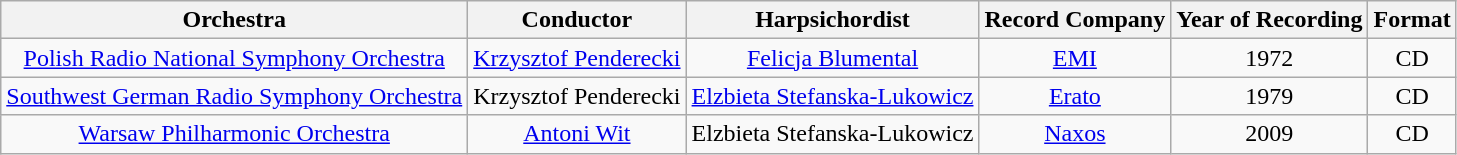<table class="wikitable">
<tr>
<th align="center">Orchestra</th>
<th align="center">Conductor</th>
<th align="center">Harpsichordist</th>
<th align="center">Record Company</th>
<th align="center">Year of Recording</th>
<th align="center">Format</th>
</tr>
<tr>
<td align="center"><a href='#'>Polish Radio National Symphony Orchestra</a></td>
<td align="center"><a href='#'>Krzysztof Penderecki</a></td>
<td align="center"><a href='#'>Felicja Blumental</a></td>
<td align="center"><a href='#'>EMI</a></td>
<td align="center">1972</td>
<td align="center">CD</td>
</tr>
<tr>
<td align="center"><a href='#'>Southwest German Radio Symphony Orchestra</a></td>
<td align="center">Krzysztof Penderecki</td>
<td align="center"><a href='#'>Elzbieta Stefanska-Lukowicz</a></td>
<td align="center"><a href='#'>Erato</a></td>
<td align="center">1979</td>
<td align="center">CD</td>
</tr>
<tr>
<td align="center"><a href='#'>Warsaw Philharmonic Orchestra</a></td>
<td align="center"><a href='#'>Antoni Wit</a></td>
<td align="center">Elzbieta Stefanska-Lukowicz</td>
<td align="center"><a href='#'>Naxos</a></td>
<td align="center">2009</td>
<td align="center">CD</td>
</tr>
</table>
